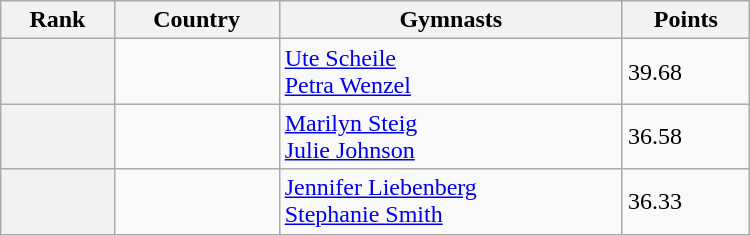<table class="wikitable" width=500>
<tr bgcolor="#efefef">
<th>Rank</th>
<th>Country</th>
<th>Gymnasts</th>
<th>Points</th>
</tr>
<tr>
<th></th>
<td></td>
<td><a href='#'>Ute Scheile</a> <br> <a href='#'>Petra Wenzel</a></td>
<td>39.68</td>
</tr>
<tr>
<th></th>
<td></td>
<td><a href='#'>Marilyn Steig</a> <br> <a href='#'>Julie Johnson</a></td>
<td>36.58</td>
</tr>
<tr>
<th></th>
<td></td>
<td><a href='#'>Jennifer Liebenberg</a> <br> <a href='#'>Stephanie Smith</a></td>
<td>36.33</td>
</tr>
</table>
